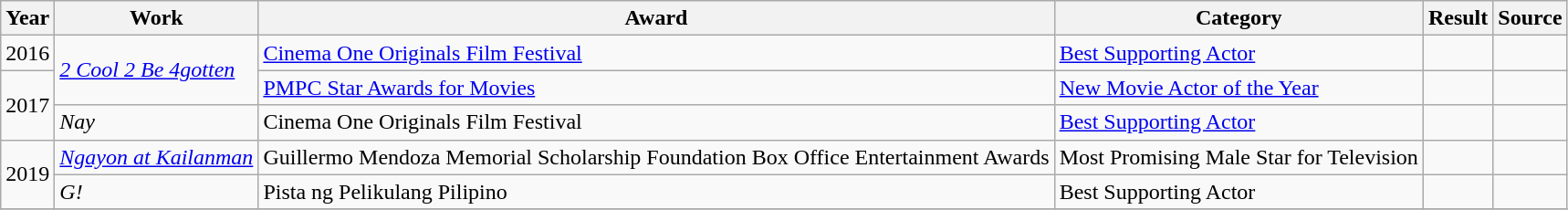<table class="wikitable">
<tr>
<th>Year</th>
<th>Work</th>
<th>Award</th>
<th>Category</th>
<th>Result</th>
<th>Source </th>
</tr>
<tr>
<td>2016</td>
<td rowspan="2"><em><a href='#'>2 Cool 2 Be 4gotten</a> </em></td>
<td><a href='#'>Cinema One Originals Film Festival</a></td>
<td><a href='#'>Best Supporting Actor</a></td>
<td></td>
<td></td>
</tr>
<tr>
<td rowspan="2">2017</td>
<td><a href='#'>PMPC Star Awards for Movies</a></td>
<td><a href='#'>New Movie Actor of the Year</a></td>
<td></td>
<td></td>
</tr>
<tr>
<td><em>Nay</em></td>
<td>Cinema One Originals Film Festival</td>
<td><a href='#'>Best Supporting Actor</a></td>
<td></td>
<td></td>
</tr>
<tr>
<td rowspan="2">2019</td>
<td><em><a href='#'>Ngayon at Kailanman</a> </em></td>
<td>Guillermo Mendoza Memorial Scholarship Foundation Box Office Entertainment Awards</td>
<td>Most Promising Male Star for Television</td>
<td></td>
<td></td>
</tr>
<tr>
<td><em>G!</em></td>
<td>Pista ng Pelikulang Pilipino</td>
<td>Best Supporting Actor</td>
<td></td>
<td></td>
</tr>
<tr>
</tr>
</table>
